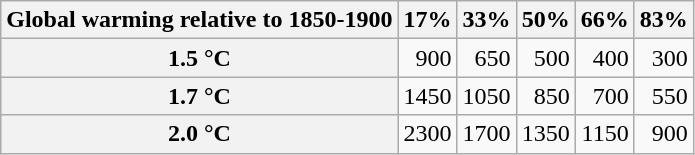<table class="wikitable" style="text-align:right">
<tr>
<th>Global warming relative to 1850-1900</th>
<th>17%</th>
<th>33%</th>
<th>50%</th>
<th>66%</th>
<th>83%</th>
</tr>
<tr>
<th>1.5 °C</th>
<td>900</td>
<td>650</td>
<td>500</td>
<td>400</td>
<td>300</td>
</tr>
<tr>
<th>1.7 °C</th>
<td>1450</td>
<td>1050</td>
<td>850</td>
<td>700</td>
<td>550</td>
</tr>
<tr>
<th>2.0 °C</th>
<td>2300</td>
<td>1700</td>
<td>1350</td>
<td>1150</td>
<td>900</td>
</tr>
</table>
